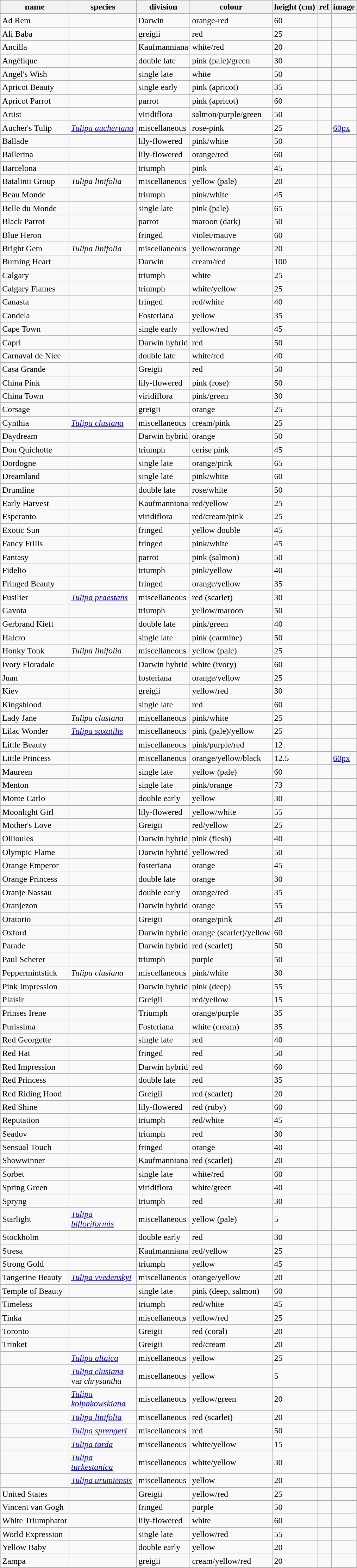<table class="wikitable sortable">
<tr>
<th>name</th>
<th>species</th>
<th>division</th>
<th>colour</th>
<th>height (cm)</th>
<th>ref</th>
<th>image</th>
</tr>
<tr>
<td>Ad Rem</td>
<td></td>
<td>Darwin</td>
<td>orange-red</td>
<td>60</td>
<td></td>
<td></td>
</tr>
<tr>
<td>Ali Baba</td>
<td></td>
<td>greigii</td>
<td>red</td>
<td>25</td>
<td></td>
<td></td>
</tr>
<tr>
<td>Ancilla</td>
<td></td>
<td>Kaufmanniana</td>
<td>white/red</td>
<td>20</td>
<td></td>
<td></td>
</tr>
<tr>
<td>Angélique</td>
<td></td>
<td>double late</td>
<td>pink (pale)/green</td>
<td>30</td>
<td></td>
<td></td>
</tr>
<tr>
<td>Angel's Wish</td>
<td></td>
<td>single late</td>
<td>white</td>
<td>50</td>
<td></td>
<td></td>
</tr>
<tr>
<td>Apricot Beauty</td>
<td></td>
<td>single early</td>
<td>pink (apricot)</td>
<td>35</td>
<td></td>
<td></td>
</tr>
<tr>
<td>Apricot Parrot</td>
<td></td>
<td>parrot</td>
<td>pink (apricot)</td>
<td>60</td>
<td></td>
<td></td>
</tr>
<tr>
<td>Artist</td>
<td></td>
<td>viridiflora</td>
<td>salmon/purple/green</td>
<td>50</td>
<td></td>
<td></td>
</tr>
<tr>
<td>Aucher's Tulip</td>
<td><em><a href='#'>Tulipa aucheriana</a></em></td>
<td>miscellaneous</td>
<td>rose-pink</td>
<td>25</td>
<td></td>
<td><a href='#'>60px</a></td>
</tr>
<tr>
<td>Ballade</td>
<td></td>
<td>lily-flowered</td>
<td>pink/white</td>
<td>50</td>
<td></td>
<td></td>
</tr>
<tr>
<td>Ballerina</td>
<td></td>
<td>lily-flowered</td>
<td>orange/red</td>
<td>60</td>
<td></td>
<td></td>
</tr>
<tr>
<td>Barcelona</td>
<td></td>
<td>triumph</td>
<td>pink</td>
<td>45</td>
<td></td>
<td></td>
</tr>
<tr>
<td>Batalinii Group</td>
<td><em>Tulipa linifolia</em></td>
<td>miscellaneous</td>
<td>yellow (pale)</td>
<td>20</td>
<td></td>
<td></td>
</tr>
<tr>
<td>Beau Monde</td>
<td></td>
<td>triumph</td>
<td>pink/white</td>
<td>45</td>
<td></td>
<td></td>
</tr>
<tr>
<td>Belle du Monde</td>
<td></td>
<td>single late</td>
<td>pink (pale)</td>
<td>65</td>
<td></td>
<td></td>
</tr>
<tr>
<td>Black Parrot</td>
<td></td>
<td>parrot</td>
<td>maroon (dark)</td>
<td>50</td>
<td></td>
<td></td>
</tr>
<tr>
<td>Blue Heron</td>
<td></td>
<td>fringed</td>
<td>violet/mauve</td>
<td>60</td>
<td></td>
<td></td>
</tr>
<tr>
<td>Bright Gem</td>
<td><em>Tulipa linifolia</em></td>
<td>miscellaneous</td>
<td>yellow/orange</td>
<td>20</td>
<td></td>
<td></td>
</tr>
<tr>
<td>Burning Heart</td>
<td></td>
<td>Darwin</td>
<td>cream/red</td>
<td>100</td>
<td></td>
<td></td>
</tr>
<tr>
<td>Calgary</td>
<td></td>
<td>triumph</td>
<td>white</td>
<td>25</td>
<td></td>
<td></td>
</tr>
<tr>
<td>Calgary Flames</td>
<td></td>
<td>triumph</td>
<td>white/yellow</td>
<td>25</td>
<td></td>
<td></td>
</tr>
<tr>
<td>Canasta</td>
<td></td>
<td>fringed</td>
<td>red/white</td>
<td>40</td>
<td></td>
<td><br></td>
</tr>
<tr>
<td>Candela</td>
<td></td>
<td>Fosteriana</td>
<td>yellow</td>
<td>35</td>
<td></td>
<td><br></td>
</tr>
<tr>
<td>Cape Town</td>
<td></td>
<td>single early</td>
<td>yellow/red</td>
<td>45</td>
<td></td>
<td></td>
</tr>
<tr>
<td>Capri</td>
<td></td>
<td>Darwin hybrid</td>
<td>red</td>
<td>50</td>
<td></td>
<td></td>
</tr>
<tr>
<td>Carnaval de Nice</td>
<td></td>
<td>double late</td>
<td>white/red</td>
<td>40</td>
<td></td>
<td></td>
</tr>
<tr>
<td>Casa Grande</td>
<td></td>
<td>Greigii</td>
<td>red</td>
<td>50</td>
<td></td>
<td></td>
</tr>
<tr>
<td>China Pink</td>
<td></td>
<td>lily-flowered</td>
<td>pink (rose)</td>
<td>50</td>
<td></td>
<td></td>
</tr>
<tr>
<td>China Town</td>
<td></td>
<td>viridiflora</td>
<td>pink/green</td>
<td>30</td>
<td></td>
<td></td>
</tr>
<tr>
<td>Corsage</td>
<td></td>
<td>greigii</td>
<td>orange</td>
<td>25</td>
<td></td>
<td></td>
</tr>
<tr>
<td>Cynthia</td>
<td><em><a href='#'>Tulipa clusiana</a></em></td>
<td>miscellaneous</td>
<td>cream/pink</td>
<td>25</td>
<td></td>
<td></td>
</tr>
<tr>
<td>Daydream</td>
<td></td>
<td>Darwin hybrid</td>
<td>orange</td>
<td>50</td>
<td></td>
<td></td>
</tr>
<tr>
<td>Don Quichotte</td>
<td></td>
<td>triumph</td>
<td>cerise pink</td>
<td>45</td>
<td></td>
<td></td>
</tr>
<tr>
<td>Dordogne</td>
<td></td>
<td>single late</td>
<td>orange/pink</td>
<td>65</td>
<td></td>
<td></td>
</tr>
<tr>
<td>Dreamland</td>
<td></td>
<td>single late</td>
<td>pink/white</td>
<td>60</td>
<td></td>
<td></td>
</tr>
<tr>
<td>Drumline</td>
<td></td>
<td>double late</td>
<td>rose/white</td>
<td>50</td>
<td></td>
<td></td>
</tr>
<tr>
<td>Early Harvest</td>
<td></td>
<td>Kaufmanniana</td>
<td>red/yellow</td>
<td>25</td>
<td></td>
<td></td>
</tr>
<tr>
<td>Esperanto</td>
<td></td>
<td>viridiflora</td>
<td>red/cream/pink</td>
<td>25</td>
<td></td>
<td></td>
</tr>
<tr>
<td>Exotic Sun</td>
<td></td>
<td>fringed</td>
<td>yellow double</td>
<td>45</td>
<td></td>
<td></td>
</tr>
<tr>
<td>Fancy Frills</td>
<td></td>
<td>fringed</td>
<td>pink/white</td>
<td>45</td>
<td></td>
<td></td>
</tr>
<tr>
<td>Fantasy</td>
<td></td>
<td>parrot</td>
<td>pink (salmon)</td>
<td>50</td>
<td></td>
<td></td>
</tr>
<tr>
<td>Fidelio</td>
<td></td>
<td>triumph</td>
<td>pink/yellow</td>
<td>40</td>
<td></td>
<td></td>
</tr>
<tr>
<td>Fringed Beauty</td>
<td></td>
<td>fringed</td>
<td>orange/yellow</td>
<td>35</td>
<td></td>
<td></td>
</tr>
<tr>
<td>Fusilier</td>
<td><em><a href='#'>Tulipa praestans</a></em></td>
<td>miscellaneous</td>
<td>red (scarlet)</td>
<td>30</td>
<td></td>
<td></td>
</tr>
<tr>
<td>Gavota</td>
<td></td>
<td>triumph</td>
<td>yellow/maroon</td>
<td>50</td>
<td></td>
<td></td>
</tr>
<tr>
<td>Gerbrand Kieft</td>
<td></td>
<td>double late</td>
<td>pink/green</td>
<td>40</td>
<td></td>
<td></td>
</tr>
<tr>
<td>Halcro</td>
<td></td>
<td>single late</td>
<td>pink (carmine)</td>
<td>50</td>
<td></td>
<td></td>
</tr>
<tr>
<td>Honky Tonk</td>
<td><em>Tulipa linifolia</em></td>
<td>miscellaneous</td>
<td>yellow (pale)</td>
<td>25</td>
<td></td>
<td></td>
</tr>
<tr>
<td>Ivory Floradale</td>
<td></td>
<td>Darwin hybrid</td>
<td>white (ivory)</td>
<td>60</td>
<td></td>
<td></td>
</tr>
<tr>
<td>Juan</td>
<td></td>
<td>fosteriana</td>
<td>orange/yellow</td>
<td>25</td>
<td></td>
<td></td>
</tr>
<tr>
<td>Kiev</td>
<td></td>
<td>greigii</td>
<td>yellow/red</td>
<td>30</td>
<td></td>
<td></td>
</tr>
<tr>
<td>Kingsblood</td>
<td></td>
<td>single late</td>
<td>red</td>
<td>60</td>
<td></td>
<td></td>
</tr>
<tr>
<td>Lady Jane</td>
<td><em>Tulipa clusiana</em></td>
<td>miscellaneous</td>
<td>pink/white</td>
<td>25</td>
<td></td>
<td></td>
</tr>
<tr>
<td>Lilac Wonder</td>
<td><em><a href='#'>Tulipa saxatilis</a></em></td>
<td>miscellaneous</td>
<td>pink (pale)/yellow</td>
<td>25</td>
<td></td>
<td></td>
</tr>
<tr>
<td>Little Beauty</td>
<td></td>
<td>miscellaneous</td>
<td>pink/purple/red</td>
<td>12</td>
<td></td>
<td></td>
</tr>
<tr>
<td>Little Princess</td>
<td></td>
<td>miscellaneous</td>
<td>orange/yellow/black</td>
<td>12.5</td>
<td></td>
<td><a href='#'>60px</a></td>
</tr>
<tr>
<td>Maureen</td>
<td></td>
<td>single late</td>
<td>yellow (pale)</td>
<td>60</td>
<td></td>
<td></td>
</tr>
<tr>
<td>Menton</td>
<td></td>
<td>single late</td>
<td>pink/orange</td>
<td>73</td>
<td></td>
<td></td>
</tr>
<tr>
<td>Monte Carlo</td>
<td></td>
<td>double early</td>
<td>yellow</td>
<td>30</td>
<td></td>
<td></td>
</tr>
<tr>
<td>Moonlight Girl</td>
<td></td>
<td>lily-flowered</td>
<td>yellow/white</td>
<td>55</td>
<td></td>
<td></td>
</tr>
<tr>
<td>Mother's Love</td>
<td></td>
<td>Greigii</td>
<td>red/yellow</td>
<td>25</td>
<td></td>
<td></td>
</tr>
<tr>
<td>Ollioules</td>
<td></td>
<td>Darwin hybrid</td>
<td>pink (flesh)</td>
<td>40</td>
<td></td>
<td></td>
</tr>
<tr>
<td>Olympic Flame</td>
<td></td>
<td>Darwin hybrid</td>
<td>yellow/red</td>
<td>50</td>
<td></td>
<td></td>
</tr>
<tr>
<td>Orange Emperor</td>
<td></td>
<td>fosteriana</td>
<td>orange</td>
<td>45</td>
<td></td>
<td></td>
</tr>
<tr>
<td>Orange Princess</td>
<td></td>
<td>double late</td>
<td>orange</td>
<td>30</td>
<td></td>
<td></td>
</tr>
<tr>
<td>Oranje Nassau</td>
<td></td>
<td>double early</td>
<td>orange/red</td>
<td>35</td>
<td></td>
<td></td>
</tr>
<tr>
<td>Oranjezon</td>
<td></td>
<td>Darwin hybrid</td>
<td>orange</td>
<td>55</td>
<td></td>
<td></td>
</tr>
<tr>
<td>Oratorio</td>
<td></td>
<td>Greigii</td>
<td>orange/pink</td>
<td>20</td>
<td></td>
<td></td>
</tr>
<tr>
<td>Oxford</td>
<td></td>
<td>Darwin hybrid</td>
<td>orange (scarlet)/yellow</td>
<td>60</td>
<td></td>
<td></td>
</tr>
<tr>
<td>Parade</td>
<td></td>
<td>Darwin hybrid</td>
<td>red (scarlet)</td>
<td>50</td>
<td></td>
<td></td>
</tr>
<tr>
<td>Paul Scherer</td>
<td></td>
<td>triumph</td>
<td>purple</td>
<td>50</td>
<td></td>
<td></td>
</tr>
<tr>
<td>Peppermintstick</td>
<td><em>Tulipa clusiana</em></td>
<td>miscellaneous</td>
<td>pink/white</td>
<td>30</td>
<td></td>
<td></td>
</tr>
<tr>
<td>Pink Impression</td>
<td></td>
<td>Darwin hybrid</td>
<td>pink (deep)</td>
<td>55</td>
<td></td>
<td></td>
</tr>
<tr>
<td>Plaisir</td>
<td></td>
<td>Greigii</td>
<td>red/yellow</td>
<td>15</td>
<td></td>
<td><br></td>
</tr>
<tr>
<td>Prinses Irene</td>
<td></td>
<td>Triumph</td>
<td>orange/purple</td>
<td>35</td>
<td></td>
<td></td>
</tr>
<tr>
<td>Purissima</td>
<td></td>
<td>Fosteriana</td>
<td>white (cream)</td>
<td>35</td>
<td></td>
<td></td>
</tr>
<tr>
<td>Red Georgette</td>
<td></td>
<td>single late</td>
<td>red</td>
<td>40</td>
<td></td>
<td></td>
</tr>
<tr>
<td>Red Hat</td>
<td></td>
<td>fringed</td>
<td>red</td>
<td>50</td>
<td></td>
<td></td>
</tr>
<tr>
<td>Red Impression</td>
<td></td>
<td>Darwin hybrid</td>
<td>red</td>
<td>60</td>
<td></td>
<td></td>
</tr>
<tr>
<td>Red Princess</td>
<td></td>
<td>double late</td>
<td>red</td>
<td>35</td>
<td></td>
<td></td>
</tr>
<tr>
<td>Red Riding Hood</td>
<td></td>
<td>Greigii</td>
<td>red (scarlet)</td>
<td>20</td>
<td></td>
<td></td>
</tr>
<tr>
<td>Red Shine</td>
<td></td>
<td>lily-flowered</td>
<td>red (ruby)</td>
<td>60</td>
<td></td>
<td></td>
</tr>
<tr>
<td>Reputation</td>
<td></td>
<td>triumph</td>
<td>red/white</td>
<td>45</td>
<td></td>
<td></td>
</tr>
<tr>
<td>Seadov</td>
<td></td>
<td>triumph</td>
<td>red</td>
<td>30</td>
<td></td>
<td></td>
</tr>
<tr>
<td>Sensual Touch</td>
<td></td>
<td>fringed</td>
<td>orange</td>
<td>40</td>
<td></td>
<td></td>
</tr>
<tr>
<td>Showwinner</td>
<td></td>
<td>Kaufmanniana</td>
<td>red (scarlet)</td>
<td>20</td>
<td></td>
<td></td>
</tr>
<tr>
<td>Sorbet</td>
<td></td>
<td>single late</td>
<td>white/red</td>
<td>60</td>
<td></td>
<td></td>
</tr>
<tr>
<td>Spring Green</td>
<td></td>
<td>viridiflora</td>
<td>white/green</td>
<td>40</td>
<td></td>
<td></td>
</tr>
<tr>
<td>Spryng</td>
<td></td>
<td>triumph</td>
<td>red</td>
<td>30</td>
<td></td>
<td></td>
</tr>
<tr>
<td>Starlight</td>
<td><em><a href='#'>Tulipa bifloriformis</a></em></td>
<td>miscellaneous</td>
<td>yellow (pale)</td>
<td>5</td>
<td></td>
<td></td>
</tr>
<tr>
<td>Stockholm</td>
<td></td>
<td>double early</td>
<td>red</td>
<td>30</td>
<td></td>
<td></td>
</tr>
<tr>
<td>Stresa</td>
<td></td>
<td>Kaufmanniana</td>
<td>red/yellow</td>
<td>25</td>
<td></td>
<td></td>
</tr>
<tr>
<td>Strong Gold</td>
<td></td>
<td>triumph</td>
<td>yellow</td>
<td>45</td>
<td></td>
<td></td>
</tr>
<tr>
<td>Tangerine Beauty</td>
<td><em><a href='#'>Tulipa vvedenskyi</a></em></td>
<td>miscellaneous</td>
<td>orange/yellow</td>
<td>20</td>
<td></td>
<td></td>
</tr>
<tr>
<td>Temple of Beauty</td>
<td></td>
<td>single late</td>
<td>pink (deep, salmon)</td>
<td>60</td>
<td></td>
<td></td>
</tr>
<tr>
<td>Timeless</td>
<td></td>
<td>triumph</td>
<td>red/white</td>
<td>45</td>
<td></td>
<td></td>
</tr>
<tr>
<td>Tinka</td>
<td></td>
<td>miscellaneous</td>
<td>yellow/red</td>
<td>25</td>
<td></td>
<td></td>
</tr>
<tr>
<td>Toronto</td>
<td></td>
<td>Greigii</td>
<td>red (coral)</td>
<td>20</td>
<td></td>
<td></td>
</tr>
<tr>
<td>Trinket</td>
<td></td>
<td>Greigii</td>
<td>red/cream</td>
<td>20</td>
<td></td>
<td></td>
</tr>
<tr>
<td></td>
<td><em><a href='#'>Tulipa altaica</a></em></td>
<td>miscellaneous</td>
<td>yellow</td>
<td>25</td>
<td></td>
<td><br></td>
</tr>
<tr>
<td></td>
<td style="width: 120px;"><em><a href='#'>Tulipa clusiana</a></em> var <em>chrysantha</em></td>
<td>miscellaneous</td>
<td>yellow</td>
<td>5</td>
<td></td>
<td></td>
</tr>
<tr>
<td></td>
<td><em><a href='#'>Tulipa kolpakowskiana</a></em></td>
<td>miscellaneous</td>
<td>yellow/green</td>
<td>20</td>
<td></td>
<td></td>
</tr>
<tr>
<td></td>
<td><em><a href='#'>Tulipa linifolia</a></em></td>
<td>miscellaneous</td>
<td>red (scarlet)</td>
<td>20</td>
<td></td>
<td></td>
</tr>
<tr>
<td></td>
<td><em><a href='#'>Tulipa sprengeri</a></em></td>
<td>miscellaneous</td>
<td>red</td>
<td>50</td>
<td></td>
<td></td>
</tr>
<tr>
<td></td>
<td><em><a href='#'>Tulipa tarda</a></em></td>
<td>miscellaneous</td>
<td>white/yellow</td>
<td>15</td>
<td></td>
<td></td>
</tr>
<tr>
<td></td>
<td><em><a href='#'>Tulipa turkestanica</a></em></td>
<td>miscellaneous</td>
<td>white/yellow</td>
<td>30</td>
<td></td>
<td></td>
</tr>
<tr>
<td></td>
<td><em><a href='#'>Tulipa urumiensis</a></em></td>
<td>miscellaneous</td>
<td>yellow</td>
<td>20</td>
<td></td>
<td></td>
</tr>
<tr>
<td>United States</td>
<td></td>
<td>Greigii</td>
<td>yellow/red</td>
<td>25</td>
<td></td>
<td></td>
</tr>
<tr>
<td>Vincent van Gogh</td>
<td></td>
<td>fringed</td>
<td>purple</td>
<td>50</td>
<td></td>
<td></td>
</tr>
<tr>
<td>White Triumphator</td>
<td></td>
<td>lily-flowered</td>
<td>white</td>
<td>60</td>
<td></td>
<td></td>
</tr>
<tr>
<td>World Expression</td>
<td></td>
<td>single late</td>
<td>yellow/red</td>
<td>55</td>
<td></td>
<td></td>
</tr>
<tr>
<td>Yellow Baby</td>
<td></td>
<td>double early</td>
<td>yellow</td>
<td>20</td>
<td></td>
<td></td>
</tr>
<tr>
<td>Zampa</td>
<td></td>
<td>greigii</td>
<td>cream/yellow/red</td>
<td>20</td>
<td></td>
<td></td>
</tr>
<tr>
</tr>
</table>
